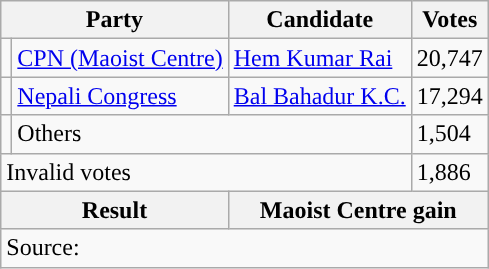<table class="wikitable">
<tr>
<th colspan="2">Party</th>
<th>Candidate</th>
<th>Votes</th>
</tr>
<tr>
<td style="background-color:"></td>
<td><a href='#'>CPN (Maoist Centre)</a></td>
<td><a href='#'>Hem Kumar Rai</a></td>
<td>20,747</td>
</tr>
<tr>
<td style="background-color:"></td>
<td><a href='#'>Nepali Congress</a></td>
<td><a href='#'>Bal Bahadur K.C.</a></td>
<td>17,294</td>
</tr>
<tr>
<td></td>
<td colspan="2">Others</td>
<td>1,504</td>
</tr>
<tr>
<td colspan="3">Invalid votes</td>
<td>1,886</td>
</tr>
<tr>
<th colspan="2">Result</th>
<th colspan="2">Maoist Centre gain</th>
</tr>
<tr>
<td colspan="4">Source: </td>
</tr>
</table>
